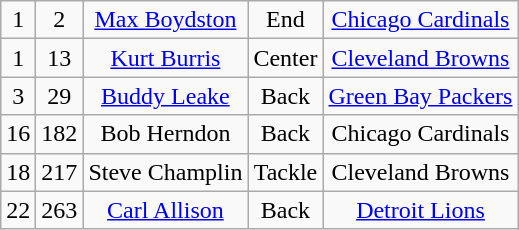<table class="wikitable" style="text-align:center">
<tr>
<td>1</td>
<td>2</td>
<td><a href='#'>Max Boydston</a></td>
<td>End</td>
<td><a href='#'>Chicago Cardinals</a></td>
</tr>
<tr>
<td>1</td>
<td>13</td>
<td><a href='#'>Kurt Burris</a></td>
<td>Center</td>
<td><a href='#'>Cleveland Browns</a></td>
</tr>
<tr>
<td>3</td>
<td>29</td>
<td><a href='#'>Buddy Leake</a></td>
<td>Back</td>
<td><a href='#'>Green Bay Packers</a></td>
</tr>
<tr>
<td>16</td>
<td>182</td>
<td>Bob Herndon</td>
<td>Back</td>
<td>Chicago Cardinals</td>
</tr>
<tr>
<td>18</td>
<td>217</td>
<td>Steve Champlin</td>
<td>Tackle</td>
<td>Cleveland Browns</td>
</tr>
<tr>
<td>22</td>
<td>263</td>
<td><a href='#'>Carl Allison</a></td>
<td>Back</td>
<td><a href='#'>Detroit Lions</a></td>
</tr>
</table>
